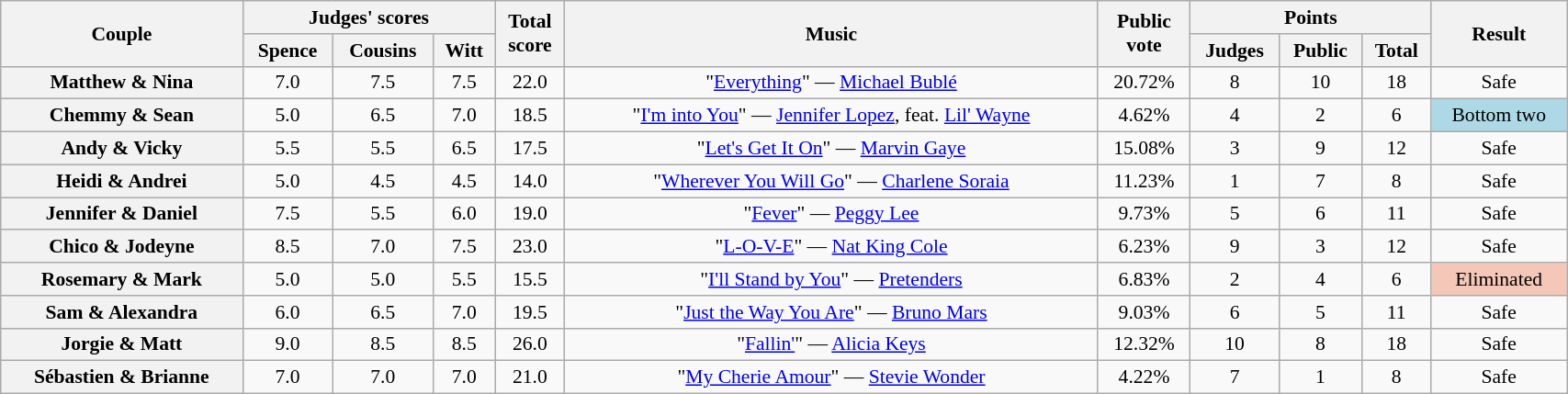<table class="wikitable sortable" style="text-align:center; font-size:90%; width:90%">
<tr>
<th scope="col" rowspan=2>Couple</th>
<th scope="col" colspan=3 class="unsortable">Judges' scores</th>
<th scope="col" rowspan=2>Total<br>score</th>
<th scope="col" rowspan=2 class="unsortable">Music</th>
<th scope="col" rowspan=2>Public<br>vote</th>
<th scope="col" colspan=3 class="unsortable">Points</th>
<th scope="col" rowspan=2 class="unsortable">Result</th>
</tr>
<tr>
<th class="unsortable">Spence</th>
<th class="unsortable">Cousins</th>
<th class="unsortable">Witt</th>
<th class="unsortable">Judges</th>
<th class="unsortable">Public</th>
<th>Total</th>
</tr>
<tr>
<th scope="row">Matthew & Nina</th>
<td>7.0</td>
<td>7.5</td>
<td>7.5</td>
<td>22.0</td>
<td>"<a href='#'>Everything</a>" — <a href='#'>Michael Bublé</a></td>
<td>20.72%</td>
<td>8</td>
<td>10</td>
<td>18</td>
<td>Safe</td>
</tr>
<tr>
<th scope="row">Chemmy & Sean</th>
<td>5.0</td>
<td>6.5</td>
<td>7.0</td>
<td>18.5</td>
<td>"<a href='#'>I'm into You</a>" — <a href='#'>Jennifer Lopez</a>, feat. <a href='#'>Lil' Wayne</a></td>
<td>4.62%</td>
<td>4</td>
<td>2</td>
<td>6</td>
<td bgcolor=lightblue>Bottom two</td>
</tr>
<tr>
<th scope="row">Andy & Vicky</th>
<td>5.5</td>
<td>5.5</td>
<td>6.5</td>
<td>17.5</td>
<td>"<a href='#'>Let's Get It On</a>" — <a href='#'>Marvin Gaye</a></td>
<td>15.08%</td>
<td>3</td>
<td>9</td>
<td>12</td>
<td>Safe</td>
</tr>
<tr>
<th scope="row">Heidi & Andrei</th>
<td>5.0</td>
<td>4.5</td>
<td>4.5</td>
<td>14.0</td>
<td>"<a href='#'>Wherever You Will Go</a>" — <a href='#'>Charlene Soraia</a></td>
<td>11.23%</td>
<td>1</td>
<td>7</td>
<td>8</td>
<td>Safe</td>
</tr>
<tr>
<th scope="row">Jennifer & Daniel</th>
<td>7.5</td>
<td>5.5</td>
<td>6.0</td>
<td>19.0</td>
<td>"<a href='#'>Fever</a>" — <a href='#'>Peggy Lee</a></td>
<td>9.73%</td>
<td>5</td>
<td>6</td>
<td>11</td>
<td>Safe</td>
</tr>
<tr>
<th scope="row">Chico & Jodeyne</th>
<td>8.5</td>
<td>7.0</td>
<td>7.5</td>
<td>23.0</td>
<td>"<a href='#'>L-O-V-E</a>" — <a href='#'>Nat King Cole</a></td>
<td>6.23%</td>
<td>9</td>
<td>3</td>
<td>12</td>
<td>Safe</td>
</tr>
<tr>
<th scope="row">Rosemary & Mark</th>
<td>5.0</td>
<td>5.0</td>
<td>5.5</td>
<td>15.5</td>
<td>"<a href='#'>I'll Stand by You</a>" — <a href='#'>Pretenders</a></td>
<td>6.83%</td>
<td>2</td>
<td>4</td>
<td>6</td>
<td bgcolor="f4c7b8">Eliminated</td>
</tr>
<tr>
<th scope="row">Sam & Alexandra</th>
<td>6.0</td>
<td>6.5</td>
<td>7.0</td>
<td>19.5</td>
<td>"<a href='#'>Just the Way You Are</a>" — <a href='#'>Bruno Mars</a></td>
<td>9.03%</td>
<td>6</td>
<td>5</td>
<td>11</td>
<td>Safe</td>
</tr>
<tr>
<th scope="row">Jorgie & Matt</th>
<td>9.0</td>
<td>8.5</td>
<td>8.5</td>
<td>26.0</td>
<td>"<a href='#'>Fallin'</a>" — <a href='#'>Alicia Keys</a></td>
<td>12.32%</td>
<td>10</td>
<td>8</td>
<td>18</td>
<td>Safe</td>
</tr>
<tr>
<th scope="row">Sébastien & Brianne</th>
<td>7.0</td>
<td>7.0</td>
<td>7.0</td>
<td>21.0</td>
<td>"<a href='#'>My Cherie Amour</a>" — <a href='#'>Stevie Wonder</a></td>
<td>4.22%</td>
<td>7</td>
<td>1</td>
<td>8</td>
<td>Safe</td>
</tr>
</table>
